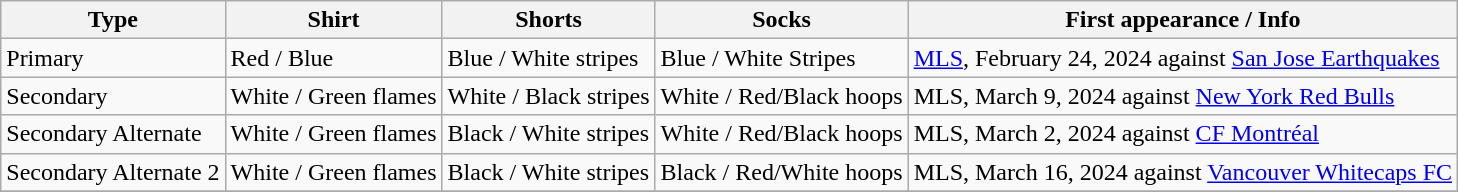<table class="wikitable">
<tr>
<th>Type</th>
<th>Shirt</th>
<th>Shorts</th>
<th>Socks</th>
<th>First appearance / Info</th>
</tr>
<tr>
<td>Primary</td>
<td>Red / Blue</td>
<td>Blue / White stripes</td>
<td>Blue / White Stripes</td>
<td><a href='#'>MLS</a>, February 24, 2024 against <a href='#'>San Jose Earthquakes</a></td>
</tr>
<tr>
<td>Secondary</td>
<td>White / Green flames</td>
<td>White / Black stripes</td>
<td>White / Red/Black hoops</td>
<td>MLS, March 9, 2024 against <a href='#'>New York Red Bulls</a></td>
</tr>
<tr>
<td>Secondary Alternate</td>
<td>White / Green flames</td>
<td>Black / White stripes</td>
<td>White / Red/Black hoops</td>
<td>MLS, March 2, 2024 against <a href='#'>CF Montréal</a></td>
</tr>
<tr>
<td>Secondary Alternate 2</td>
<td>White / Green flames</td>
<td>Black / White stripes</td>
<td>Black / Red/White hoops</td>
<td>MLS, March 16, 2024 against <a href='#'>Vancouver Whitecaps FC</a></td>
</tr>
<tr>
</tr>
</table>
